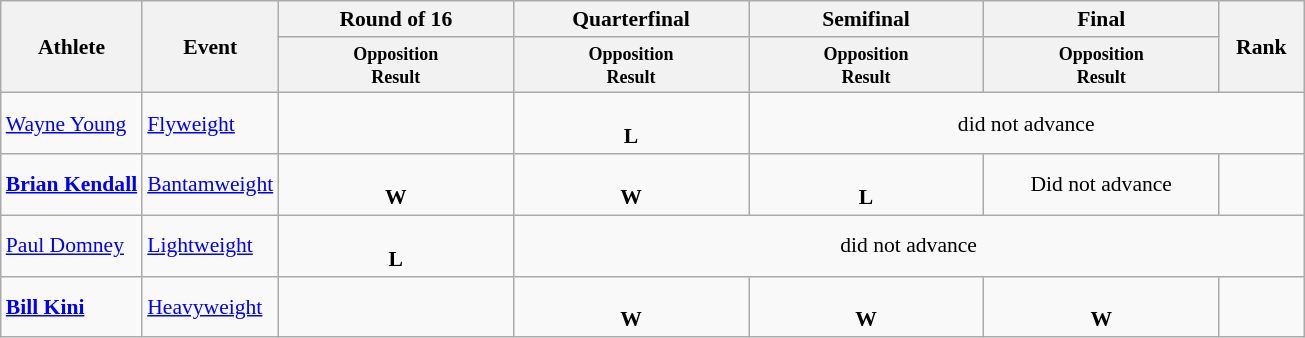<table class="wikitable" style="font-size:90%">
<tr>
<th rowspan="2">Athlete</th>
<th rowspan="2">Event</th>
<th width=150>Round of 16</th>
<th width=150>Quarterfinal</th>
<th width=150>Semifinal</th>
<th width=150>Final</th>
<th rowspan="2" style="width:50px;">Rank</th>
</tr>
<tr>
<th style="line-height:1em"><small>Opposition<br>Result</small></th>
<th style="line-height:1em"><small>Opposition<br>Result</small></th>
<th style="line-height:1em"><small>Opposition<br>Result</small></th>
<th style="line-height:1em"><small>Opposition<br>Result</small></th>
</tr>
<tr align=center>
<td align=left><a href='#'>Wayne Young</a></td>
<td align=left><a href='#'>Flyweight</a></td>
<td></td>
<td><br><strong>L</strong></td>
<td colspan=3>did not advance</td>
</tr>
<tr align=center>
<td align=left><strong><a href='#'>Brian Kendall</a></strong></td>
<td align=left><a href='#'>Bantamweight</a></td>
<td><br><strong>W</strong></td>
<td><br><strong>W</strong></td>
<td><br><strong>L</strong></td>
<td>Did not advance</td>
<td></td>
</tr>
<tr align=center>
<td align=left><a href='#'>Paul Domney</a></td>
<td align=left><a href='#'>Lightweight</a></td>
<td><br><strong>L</strong></td>
<td colspan=4>did not advance</td>
</tr>
<tr align=center>
<td align=left><strong><a href='#'>Bill Kini</a></strong></td>
<td align=left><a href='#'>Heavyweight</a></td>
<td></td>
<td><br><strong>W</strong> </td>
<td><br><strong>W</strong></td>
<td><br><strong>W</strong></td>
<td></td>
</tr>
</table>
